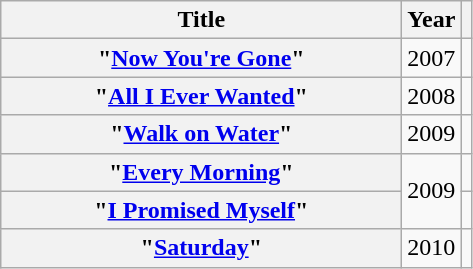<table class="wikitable plainrowheaders" style="text-align:center;">
<tr>
<th scope="col" width="260">Title</th>
<th scope="col">Year</th>
<th scope="col"></th>
</tr>
<tr>
<th scope="row">"<a href='#'>Now You're Gone</a>"</th>
<td>2007</td>
<td></td>
</tr>
<tr>
<th scope="row">"<a href='#'>All I Ever Wanted</a>"</th>
<td>2008</td>
<td></td>
</tr>
<tr>
<th scope="row">"<a href='#'>Walk on Water</a>"</th>
<td>2009</td>
<td></td>
</tr>
<tr>
<th scope="row">"<a href='#'>Every Morning</a>"</th>
<td rowspan="2">2009</td>
<td></td>
</tr>
<tr>
<th scope="row">"<a href='#'>I Promised Myself</a>"</th>
<td></td>
</tr>
<tr>
<th scope="row">"<a href='#'>Saturday</a>"</th>
<td>2010</td>
<td></td>
</tr>
</table>
